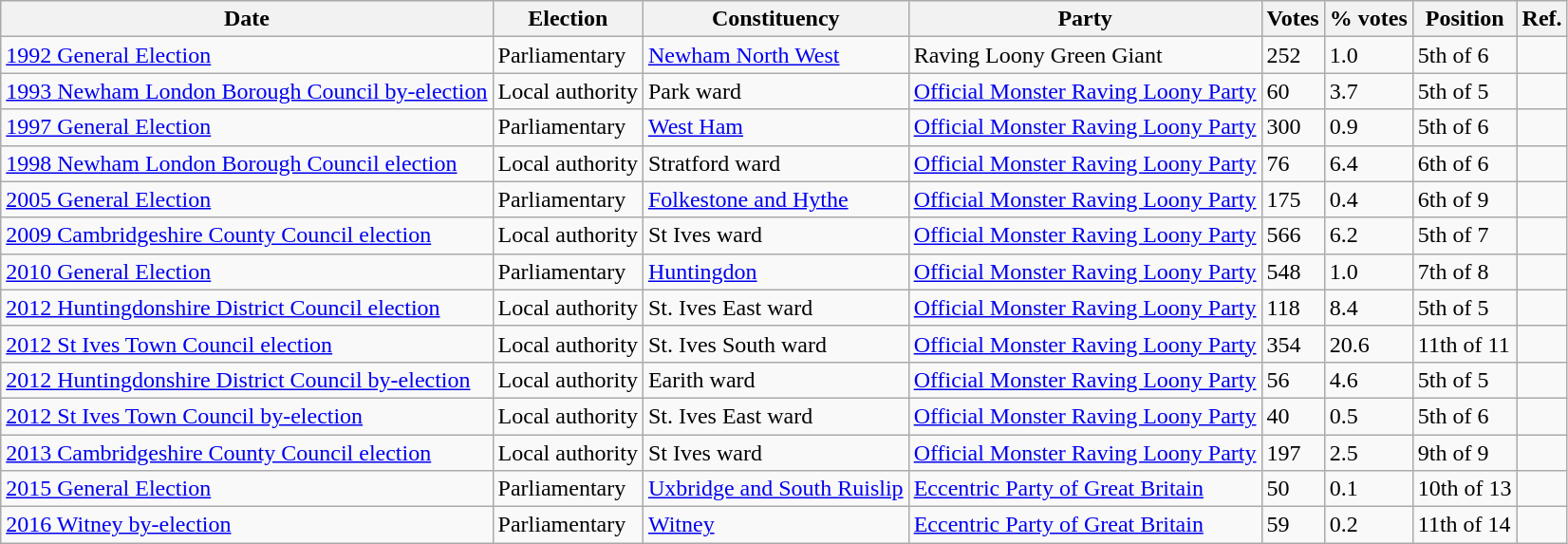<table class="wikitable sortable">
<tr>
<th>Date</th>
<th>Election</th>
<th>Constituency</th>
<th>Party</th>
<th>Votes</th>
<th>% votes</th>
<th>Position</th>
<th>Ref.</th>
</tr>
<tr>
<td><a href='#'>1992 General Election</a></td>
<td>Parliamentary</td>
<td><a href='#'>Newham North West</a></td>
<td>Raving Loony Green Giant</td>
<td>252</td>
<td>1.0</td>
<td>5th of 6</td>
<td></td>
</tr>
<tr>
<td><a href='#'>1993 Newham London Borough Council by-election</a></td>
<td>Local authority</td>
<td>Park ward</td>
<td><a href='#'>Official Monster Raving Loony Party</a></td>
<td>60</td>
<td>3.7</td>
<td>5th of 5</td>
<td></td>
</tr>
<tr>
<td><a href='#'>1997 General Election</a></td>
<td>Parliamentary</td>
<td><a href='#'>West Ham</a></td>
<td><a href='#'>Official Monster Raving Loony Party</a></td>
<td>300</td>
<td>0.9</td>
<td>5th of 6</td>
<td></td>
</tr>
<tr>
<td><a href='#'>1998 Newham London Borough Council election</a></td>
<td>Local authority</td>
<td>Stratford ward</td>
<td><a href='#'>Official Monster Raving Loony Party</a></td>
<td>76</td>
<td>6.4</td>
<td>6th of 6</td>
<td></td>
</tr>
<tr>
<td><a href='#'>2005 General Election</a></td>
<td>Parliamentary</td>
<td><a href='#'>Folkestone and Hythe</a></td>
<td><a href='#'>Official Monster Raving Loony Party</a></td>
<td>175</td>
<td>0.4</td>
<td>6th of 9</td>
<td></td>
</tr>
<tr>
<td><a href='#'>2009 Cambridgeshire County Council election</a></td>
<td>Local authority</td>
<td>St Ives ward</td>
<td><a href='#'>Official Monster Raving Loony Party</a></td>
<td>566</td>
<td>6.2</td>
<td>5th of 7</td>
<td></td>
</tr>
<tr>
<td><a href='#'>2010 General Election</a></td>
<td>Parliamentary</td>
<td><a href='#'>Huntingdon</a></td>
<td><a href='#'>Official Monster Raving Loony Party</a></td>
<td>548</td>
<td>1.0</td>
<td>7th of 8</td>
<td></td>
</tr>
<tr>
<td><a href='#'>2012 Huntingdonshire District Council election</a></td>
<td>Local authority</td>
<td>St. Ives East ward</td>
<td><a href='#'>Official Monster Raving Loony Party</a></td>
<td>118</td>
<td>8.4</td>
<td>5th of 5</td>
<td></td>
</tr>
<tr>
<td><a href='#'>2012 St Ives Town Council election</a></td>
<td>Local authority</td>
<td>St. Ives South ward</td>
<td><a href='#'>Official Monster Raving Loony Party</a></td>
<td>354</td>
<td>20.6</td>
<td>11th of 11</td>
<td></td>
</tr>
<tr>
<td><a href='#'>2012 Huntingdonshire District Council by-election</a></td>
<td>Local authority</td>
<td>Earith ward</td>
<td><a href='#'>Official Monster Raving Loony Party</a></td>
<td>56</td>
<td>4.6</td>
<td>5th of 5</td>
<td></td>
</tr>
<tr>
<td><a href='#'>2012 St Ives Town Council by-election</a></td>
<td>Local authority</td>
<td>St. Ives East ward</td>
<td><a href='#'>Official Monster Raving Loony Party</a></td>
<td>40</td>
<td>0.5</td>
<td>5th of 6</td>
<td></td>
</tr>
<tr>
<td><a href='#'>2013 Cambridgeshire County Council election</a></td>
<td>Local authority</td>
<td>St Ives ward</td>
<td><a href='#'>Official Monster Raving Loony Party</a></td>
<td>197</td>
<td>2.5</td>
<td>9th of 9</td>
<td></td>
</tr>
<tr>
<td><a href='#'>2015 General Election</a></td>
<td>Parliamentary</td>
<td><a href='#'>Uxbridge and South Ruislip</a></td>
<td><a href='#'>Eccentric Party of Great Britain</a></td>
<td>50</td>
<td>0.1</td>
<td>10th of 13</td>
<td></td>
</tr>
<tr>
<td><a href='#'>2016 Witney by-election</a></td>
<td>Parliamentary</td>
<td><a href='#'>Witney</a></td>
<td><a href='#'>Eccentric Party of Great Britain</a></td>
<td>59</td>
<td>0.2</td>
<td>11th of 14</td>
<td></td>
</tr>
</table>
